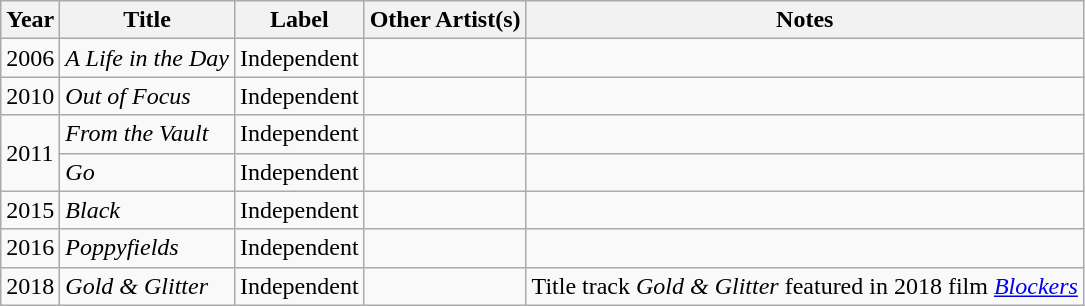<table class="wikitable">
<tr>
<th>Year</th>
<th>Title</th>
<th>Label</th>
<th>Other Artist(s)</th>
<th>Notes</th>
</tr>
<tr>
<td>2006</td>
<td><em>A Life in the Day</em></td>
<td>Independent</td>
<td></td>
<td></td>
</tr>
<tr>
<td>2010</td>
<td><em>Out of Focus</em></td>
<td>Independent</td>
<td></td>
<td></td>
</tr>
<tr>
<td rowspan="2">2011</td>
<td><em>From the Vault</em></td>
<td>Independent</td>
<td></td>
<td></td>
</tr>
<tr>
<td><em>Go</em></td>
<td>Independent</td>
<td></td>
<td></td>
</tr>
<tr>
<td>2015</td>
<td><em>Black</em></td>
<td>Independent</td>
<td></td>
<td></td>
</tr>
<tr>
<td>2016</td>
<td><em>Poppyfields</em></td>
<td>Independent</td>
<td></td>
<td></td>
</tr>
<tr>
<td>2018</td>
<td><em>Gold & Glitter</em></td>
<td>Independent</td>
<td></td>
<td>Title track <em>Gold & Glitter</em> featured in 2018 film <em><a href='#'>Blockers</a></em></td>
</tr>
</table>
